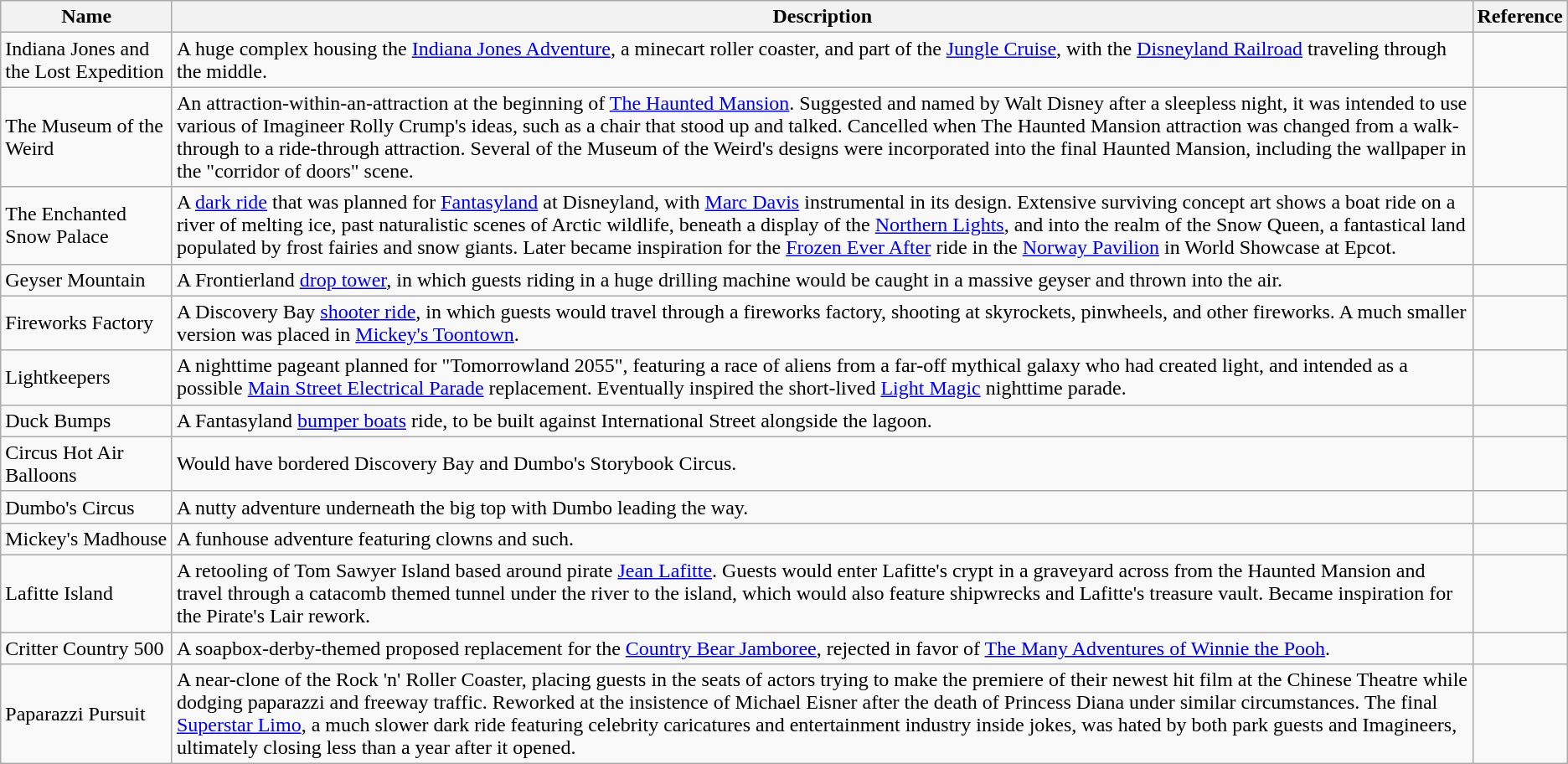<table class="wikitable">
<tr>
<th>Name</th>
<th>Description</th>
<th>Reference</th>
</tr>
<tr>
<td>Indiana Jones and the Lost Expedition</td>
<td>A huge complex housing the <a href='#'>Indiana Jones Adventure</a>, a minecart roller coaster, and part of the <a href='#'>Jungle Cruise</a>, with the <a href='#'>Disneyland Railroad</a> traveling through the middle.</td>
<td></td>
</tr>
<tr>
<td>The Museum of the Weird</td>
<td>An attraction-within-an-attraction at the beginning of <a href='#'>The Haunted Mansion</a>. Suggested and named by Walt Disney after a sleepless night, it was intended to use various of Imagineer Rolly Crump's ideas, such as a chair that stood up and talked. Cancelled when The Haunted Mansion attraction was changed from a walk-through to a ride-through attraction. Several of the Museum of the Weird's designs were incorporated into the final Haunted Mansion, including the wallpaper in the "corridor of doors" scene.</td>
<td></td>
</tr>
<tr>
<td>The Enchanted Snow Palace</td>
<td>A <a href='#'>dark ride</a> that was planned for <a href='#'>Fantasyland</a> at Disneyland, with <a href='#'>Marc Davis</a> instrumental in its design. Extensive surviving concept art shows a boat ride on a river of melting ice, past naturalistic scenes of Arctic wildlife, beneath a display of the <a href='#'>Northern Lights</a>, and into the realm of the Snow Queen, a fantastical land populated by frost fairies and snow giants. Later became inspiration for the <a href='#'>Frozen Ever After</a> ride in the <a href='#'>Norway Pavilion</a> in World Showcase at Epcot.</td>
<td></td>
</tr>
<tr>
<td>Geyser Mountain</td>
<td>A Frontierland <a href='#'>drop tower</a>, in which guests riding in a huge drilling machine would be caught in a massive geyser and thrown into the air.</td>
<td></td>
</tr>
<tr>
<td>Fireworks Factory</td>
<td>A Discovery Bay <a href='#'>shooter ride</a>, in which guests would travel through a fireworks factory, shooting at skyrockets, pinwheels, and other fireworks. A much smaller version was placed in <a href='#'>Mickey's Toontown</a>.</td>
<td></td>
</tr>
<tr>
<td>Lightkeepers</td>
<td>A nighttime pageant planned for "Tomorrowland 2055", featuring a race of aliens from a far-off mythical galaxy who had created light, and intended as a possible <a href='#'>Main Street Electrical Parade</a> replacement. Eventually inspired the short-lived <a href='#'>Light Magic</a> nighttime parade.</td>
<td></td>
</tr>
<tr>
<td>Duck Bumps</td>
<td>A Fantasyland <a href='#'>bumper boats</a> ride, to be built against International Street alongside the lagoon.</td>
<td></td>
</tr>
<tr>
<td>Circus Hot Air Balloons</td>
<td>Would have bordered Discovery Bay and Dumbo's Storybook Circus.</td>
<td></td>
</tr>
<tr>
<td>Dumbo's Circus</td>
<td>A nutty adventure underneath the big top with Dumbo leading the way.</td>
<td></td>
</tr>
<tr>
<td>Mickey's Madhouse</td>
<td>A funhouse adventure featuring clowns and such.</td>
<td></td>
</tr>
<tr>
<td>Lafitte Island</td>
<td>A retooling of Tom Sawyer Island based around pirate <a href='#'>Jean Lafitte</a>. Guests would enter Lafitte's crypt in a graveyard across from the Haunted Mansion and travel through a catacomb themed tunnel under the river to the island, which would also feature shipwrecks and Lafitte's treasure vault. Became inspiration for the Pirate's Lair rework.</td>
<td></td>
</tr>
<tr>
<td>Critter Country 500</td>
<td>A soapbox-derby-themed proposed replacement for the <a href='#'>Country Bear Jamboree</a>, rejected in favor of <a href='#'>The Many Adventures of Winnie the Pooh</a>.</td>
<td></td>
</tr>
<tr>
<td>Paparazzi Pursuit</td>
<td>A near-clone of the Rock 'n' Roller Coaster, placing guests in the seats of actors trying to make the premiere of their newest hit film at the Chinese Theatre while dodging paparazzi and freeway traffic. Reworked at the insistence of Michael Eisner after the death of Princess Diana under similar circumstances. The final <a href='#'>Superstar Limo</a>, a much slower dark ride featuring celebrity caricatures and entertainment industry inside jokes, was hated by both park guests and Imagineers, ultimately closing less than a year after it opened.</td>
</tr>
</table>
